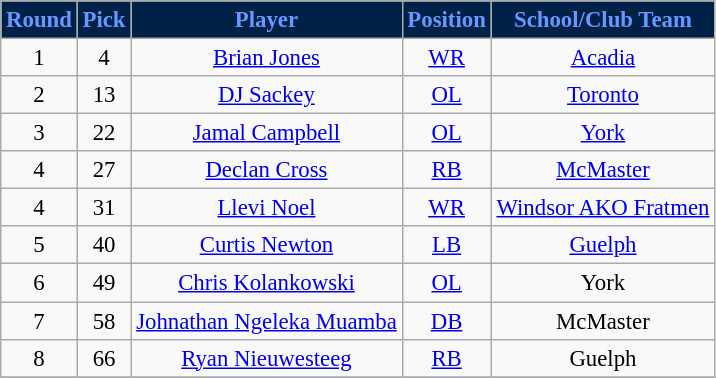<table class="wikitable" style="font-size: 95%;">
<tr>
<th style="background:#002147;color:#6699FF;">Round</th>
<th style="background:#002147;color:#6699FF;">Pick</th>
<th style="background:#002147;color:#6699FF;">Player</th>
<th style="background:#002147;color:#6699FF;">Position</th>
<th style="background:#002147;color:#6699FF;">School/Club Team</th>
</tr>
<tr align="center">
<td align=center>1</td>
<td>4</td>
<td><a href='#'>Brian Jones</a></td>
<td><a href='#'>WR</a></td>
<td><a href='#'>Acadia</a></td>
</tr>
<tr align="center">
<td align=center>2</td>
<td>13</td>
<td><a href='#'>DJ Sackey</a></td>
<td><a href='#'>OL</a></td>
<td><a href='#'>Toronto</a></td>
</tr>
<tr align="center">
<td align=center>3</td>
<td>22</td>
<td><a href='#'>Jamal Campbell</a></td>
<td><a href='#'>OL</a></td>
<td><a href='#'>York</a></td>
</tr>
<tr align="center">
<td align=center>4</td>
<td>27</td>
<td><a href='#'>Declan Cross</a></td>
<td><a href='#'>RB</a></td>
<td><a href='#'>McMaster</a></td>
</tr>
<tr align="center">
<td align=center>4</td>
<td>31</td>
<td><a href='#'>Llevi Noel</a></td>
<td><a href='#'>WR</a></td>
<td><a href='#'>Windsor AKO Fratmen</a></td>
</tr>
<tr align="center">
<td align=center>5</td>
<td>40</td>
<td><a href='#'>Curtis Newton</a></td>
<td><a href='#'>LB</a></td>
<td><a href='#'>Guelph</a></td>
</tr>
<tr align="center">
<td align=center>6</td>
<td>49</td>
<td><a href='#'>Chris Kolankowski</a></td>
<td><a href='#'>OL</a></td>
<td>York</td>
</tr>
<tr align="center">
<td align=center>7</td>
<td>58</td>
<td><a href='#'>Johnathan Ngeleka Muamba</a></td>
<td><a href='#'>DB</a></td>
<td>McMaster</td>
</tr>
<tr align="center">
<td align=center>8</td>
<td>66</td>
<td><a href='#'>Ryan Nieuwesteeg</a></td>
<td><a href='#'>RB</a></td>
<td>Guelph</td>
</tr>
<tr>
</tr>
</table>
